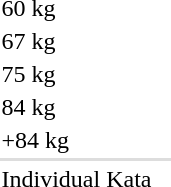<table>
<tr>
<td rowspan=2>60 kg</td>
<td rowspan=2><strong></strong></td>
<td rowspan=2></td>
<td></td>
</tr>
<tr>
<td><strong></strong></td>
</tr>
<tr>
<td rowspan=2>67 kg</td>
<td rowspan=2></td>
<td rowspan=2><strong></strong></td>
<td><strong></strong></td>
</tr>
<tr>
<td></td>
</tr>
<tr>
<td rowspan=2>75 kg</td>
<td rowspan=2></td>
<td rowspan=2><strong></strong></td>
<td></td>
</tr>
<tr>
<td></td>
</tr>
<tr>
<td rowspan=2>84 kg</td>
<td rowspan=2></td>
<td rowspan=2></td>
<td><strong></strong></td>
</tr>
<tr>
<td><strong></strong></td>
</tr>
<tr>
<td rowspan=2>+84 kg</td>
<td rowspan=2><strong></strong></td>
<td rowspan=2></td>
<td></td>
</tr>
<tr>
<td><strong></strong></td>
</tr>
<tr bgcolor=#DDDDDD>
<td colspan=7></td>
</tr>
<tr>
<td rowspan=2>Individual Kata</td>
<td rowspan=2></td>
<td rowspan=2><strong></strong></td>
<td></td>
</tr>
<tr>
<td><strong></strong></td>
</tr>
</table>
